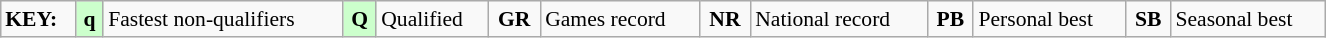<table class="wikitable" style="margin:0.5em auto; font-size:90%;position:relative;" width=70%>
<tr>
<td><strong>KEY:</strong></td>
<td bgcolor=ccffcc align=center><strong>q</strong></td>
<td>Fastest non-qualifiers</td>
<td bgcolor=ccffcc align=center><strong>Q</strong></td>
<td>Qualified</td>
<td align=center><strong>GR</strong></td>
<td>Games record</td>
<td align=center><strong>NR</strong></td>
<td>National record</td>
<td align=center><strong>PB</strong></td>
<td>Personal best</td>
<td align=center><strong>SB</strong></td>
<td>Seasonal best</td>
</tr>
</table>
